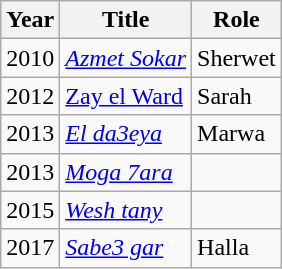<table class="wikitable sortable">
<tr>
<th>Year</th>
<th>Title</th>
<th>Role</th>
</tr>
<tr>
<td>2010</td>
<td><em><a href='#'>Azmet Sokar</a></em></td>
<td>Sherwet</td>
</tr>
<tr>
<td>2012</td>
<td><a href='#'>Zay el Ward</a></td>
<td>Sarah</td>
</tr>
<tr>
<td>2013</td>
<td><em><a href='#'>El da3eya</a></em></td>
<td>Marwa</td>
</tr>
<tr>
<td>2013</td>
<td><em><a href='#'>Moga 7ara</a></em></td>
<td></td>
</tr>
<tr>
<td>2015</td>
<td><em><a href='#'>Wesh tany</a></em></td>
<td></td>
</tr>
<tr>
<td>2017</td>
<td><em><a href='#'>Sabe3 gar</a></em></td>
<td>Halla</td>
</tr>
</table>
